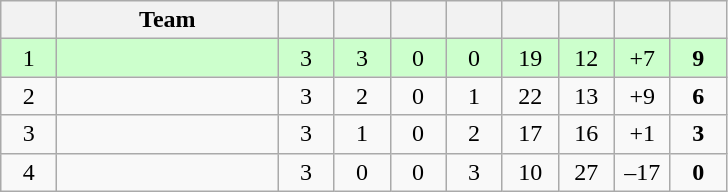<table class="wikitable" style="text-align: center; font-size: 100%;">
<tr>
<th width="30"></th>
<th width="140">Team</th>
<th width="30"></th>
<th width="30"></th>
<th width="30"></th>
<th width="30"></th>
<th width="30"></th>
<th width="30"></th>
<th width="30"></th>
<th width="30"></th>
</tr>
<tr style="background-color: #ccffcc;">
<td>1</td>
<td align=left><strong></strong></td>
<td>3</td>
<td>3</td>
<td>0</td>
<td>0</td>
<td>19</td>
<td>12</td>
<td>+7</td>
<td><strong>9</strong></td>
</tr>
<tr>
<td>2</td>
<td align=left></td>
<td>3</td>
<td>2</td>
<td>0</td>
<td>1</td>
<td>22</td>
<td>13</td>
<td>+9</td>
<td><strong>6</strong></td>
</tr>
<tr>
<td>3</td>
<td align=left></td>
<td>3</td>
<td>1</td>
<td>0</td>
<td>2</td>
<td>17</td>
<td>16</td>
<td>+1</td>
<td><strong>3</strong></td>
</tr>
<tr>
<td>4</td>
<td align=left></td>
<td>3</td>
<td>0</td>
<td>0</td>
<td>3</td>
<td>10</td>
<td>27</td>
<td>–17</td>
<td><strong>0</strong></td>
</tr>
</table>
